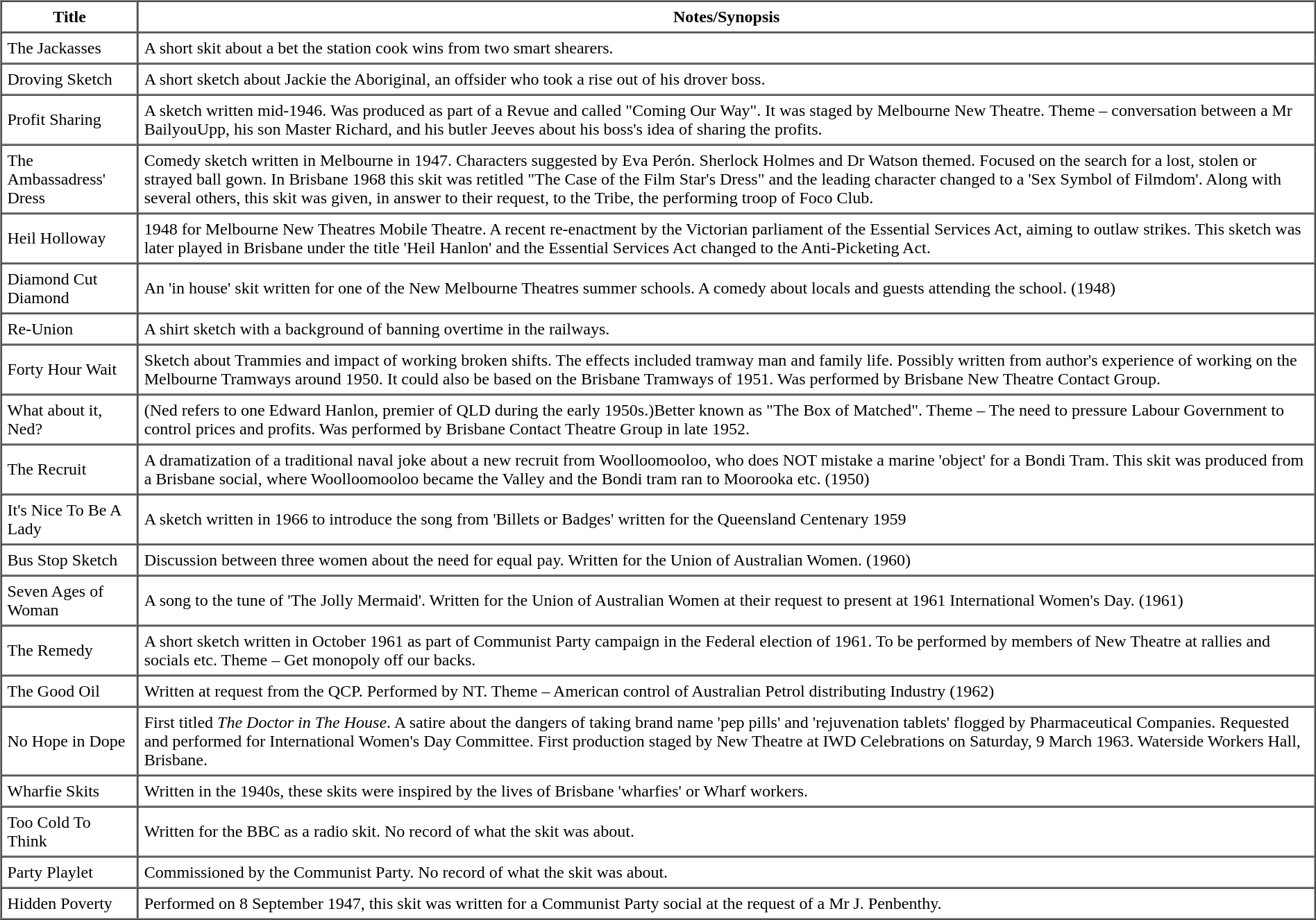<table border="1" cellpadding="5" cellspacing="0" align="center">
<tr>
<th scope="col">Title</th>
<th scope="col">Notes/Synopsis</th>
</tr>
<tr>
<td>The Jackasses</td>
<td>A short skit about a bet the station cook wins from two smart shearers.</td>
</tr>
<tr>
<td>Droving Sketch</td>
<td>A short sketch about Jackie the Aboriginal, an offsider who took a rise out of his drover boss.</td>
</tr>
<tr>
<td>Profit Sharing</td>
<td>A sketch written mid-1946. Was produced as part of a Revue and called "Coming Our Way". It was staged by Melbourne New Theatre. Theme – conversation between a Mr BailyouUpp, his son Master Richard, and his butler Jeeves about his boss's idea of sharing the profits.</td>
</tr>
<tr>
<td>The Ambassadress' Dress</td>
<td>Comedy sketch written in Melbourne in 1947. Characters suggested by Eva Perón. Sherlock Holmes and Dr Watson themed. Focused on the search for a lost, stolen or strayed ball gown. In Brisbane 1968 this skit was retitled "The Case of the Film Star's Dress" and the leading character changed to a 'Sex Symbol of Filmdom'. Along with several others, this skit was given, in answer to their request, to the Tribe, the performing troop of Foco Club.</td>
</tr>
<tr>
<td>Heil Holloway</td>
<td>1948 for Melbourne New Theatres Mobile Theatre. A recent re-enactment by the Victorian parliament of the Essential Services Act, aiming to outlaw strikes. This sketch was later played in Brisbane under the title 'Heil Hanlon' and the Essential Services Act changed to the Anti-Picketing Act.</td>
</tr>
<tr>
<td>Diamond Cut Diamond</td>
<td>An 'in house' skit written for one of the New Melbourne Theatres summer schools. A comedy about locals and guests attending the school. (1948)</td>
</tr>
<tr>
<td>Re-Union</td>
<td>A shirt sketch with a background of banning overtime in the railways.</td>
</tr>
<tr>
<td>Forty Hour Wait</td>
<td>Sketch about Trammies and impact of working broken shifts. The effects included tramway man and family life. Possibly written from author's experience of working on the Melbourne Tramways around 1950. It could also be based on the Brisbane Tramways of 1951. Was performed by Brisbane New Theatre Contact Group.</td>
</tr>
<tr>
<td>What about it, Ned?</td>
<td>(Ned refers to one Edward Hanlon, premier of QLD during the early 1950s.)Better known as "The Box of Matched". Theme – The need to pressure Labour Government to control prices and profits. Was performed by Brisbane Contact Theatre Group in late 1952.</td>
</tr>
<tr>
<td>The Recruit</td>
<td>A dramatization of a traditional naval joke about a new recruit from Woolloomooloo, who does NOT mistake a marine 'object' for a Bondi Tram. This skit was produced from a Brisbane social, where Woolloomooloo became the Valley and the Bondi tram ran to Moorooka etc. (1950)</td>
</tr>
<tr>
<td>It's Nice To Be A Lady</td>
<td>A sketch written in 1966 to introduce the song from 'Billets or Badges' written for the Queensland Centenary 1959</td>
</tr>
<tr>
<td>Bus Stop Sketch</td>
<td>Discussion between three women about the need for equal pay. Written for the Union of Australian Women. (1960)</td>
</tr>
<tr>
<td>Seven Ages of Woman</td>
<td>A song to the tune of 'The Jolly Mermaid'. Written for the Union of Australian Women at their request to present at 1961 International Women's Day. (1961)</td>
</tr>
<tr>
<td>The Remedy</td>
<td>A short sketch written in October 1961 as part of Communist Party campaign in the Federal election of 1961. To be performed by members of New Theatre at rallies and socials etc. Theme – Get monopoly off our backs.</td>
</tr>
<tr>
<td>The Good Oil</td>
<td>Written at request from the QCP. Performed by NT. Theme – American control of Australian Petrol distributing Industry (1962)</td>
</tr>
<tr>
<td>No Hope in Dope</td>
<td>First titled <em>The Doctor in The House</em>. A satire about the dangers of taking brand name 'pep pills' and 'rejuvenation tablets' flogged by Pharmaceutical Companies. Requested and performed for International Women's Day Committee. First production staged by New Theatre at IWD Celebrations on Saturday, 9 March 1963. Waterside Workers Hall, Brisbane.</td>
</tr>
<tr>
<td>Wharfie Skits</td>
<td>Written in the 1940s, these skits were inspired by the lives of Brisbane 'wharfies' or Wharf workers.</td>
</tr>
<tr>
<td>Too Cold To Think</td>
<td>Written for the BBC as a radio skit. No record of what the skit was about.</td>
</tr>
<tr>
<td>Party Playlet</td>
<td>Commissioned by the Communist Party. No record of what the skit was about.</td>
</tr>
<tr>
<td>Hidden Poverty</td>
<td>Performed on 8 September 1947, this skit was written for a Communist Party social at the request of a Mr J. Penbenthy.</td>
</tr>
</table>
